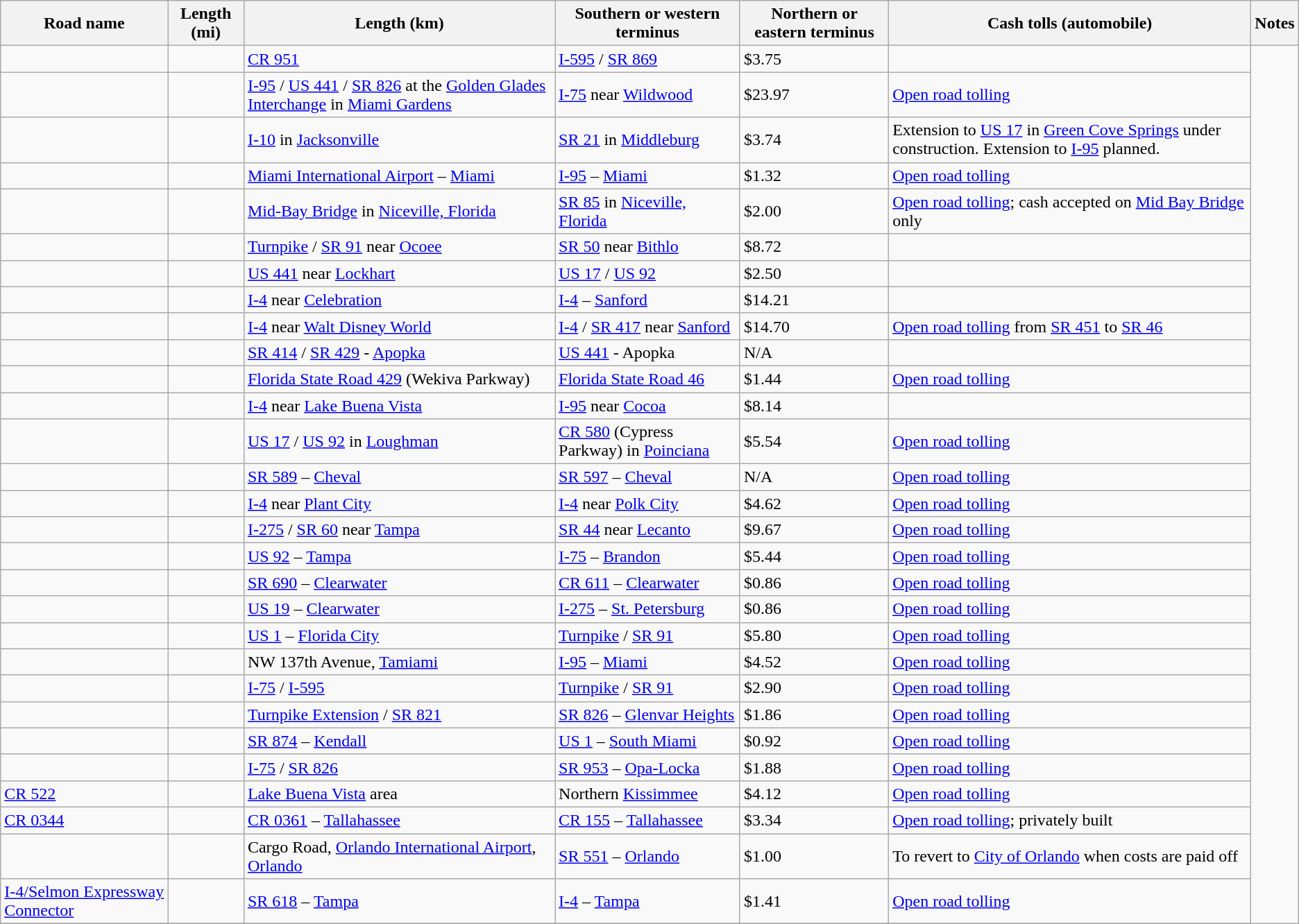<table class=wikitable>
<tr>
<th scope=col>Road name</th>
<th scope=col>Length (mi)</th>
<th scope=col>Length (km)</th>
<th scope=col>Southern or western terminus</th>
<th scope=col>Northern or eastern terminus</th>
<th scope=col>Cash tolls (automobile)</th>
<th scope=col>Notes</th>
</tr>
<tr>
<td></td>
<td></td>
<td><a href='#'>CR 951</a></td>
<td><a href='#'>I-595</a> / <a href='#'>SR 869</a></td>
<td>$3.75</td>
<td></td>
</tr>
<tr>
<td></td>
<td></td>
<td><a href='#'>I-95</a> / <a href='#'>US 441</a> / <a href='#'>SR 826</a> at the <a href='#'>Golden Glades Interchange</a> in <a href='#'>Miami Gardens</a></td>
<td><a href='#'>I-75</a> near <a href='#'>Wildwood</a></td>
<td>$23.97</td>
<td><a href='#'>Open road tolling</a></td>
</tr>
<tr>
<td></td>
<td></td>
<td><a href='#'>I-10</a> in <a href='#'>Jacksonville</a></td>
<td><a href='#'>SR 21</a> in <a href='#'>Middleburg</a></td>
<td>$3.74</td>
<td>Extension to <a href='#'>US 17</a> in <a href='#'>Green Cove Springs</a> under construction. Extension to <a href='#'>I-95</a> planned.</td>
</tr>
<tr>
<td></td>
<td></td>
<td><a href='#'>Miami International Airport</a> – <a href='#'>Miami</a></td>
<td><a href='#'>I-95</a> – <a href='#'>Miami</a></td>
<td>$1.32</td>
<td><a href='#'>Open road tolling</a></td>
</tr>
<tr>
<td></td>
<td></td>
<td><a href='#'>Mid-Bay Bridge</a> in <a href='#'>Niceville, Florida</a></td>
<td><a href='#'>SR 85</a> in <a href='#'>Niceville, Florida</a></td>
<td>$2.00</td>
<td><a href='#'>Open road tolling</a>; cash accepted on <a href='#'>Mid Bay Bridge</a> only</td>
</tr>
<tr>
<td></td>
<td></td>
<td><a href='#'>Turnpike</a> / <a href='#'>SR 91</a> near <a href='#'>Ocoee</a></td>
<td><a href='#'>SR 50</a> near <a href='#'>Bithlo</a></td>
<td>$8.72</td>
<td></td>
</tr>
<tr>
<td></td>
<td></td>
<td><a href='#'>US 441</a> near <a href='#'>Lockhart</a></td>
<td><a href='#'>US 17</a> / <a href='#'>US 92</a></td>
<td>$2.50</td>
<td></td>
</tr>
<tr>
<td></td>
<td></td>
<td><a href='#'>I-4</a> near <a href='#'>Celebration</a></td>
<td><a href='#'>I-4</a> – <a href='#'>Sanford</a></td>
<td>$14.21</td>
<td></td>
</tr>
<tr>
<td></td>
<td></td>
<td><a href='#'>I-4</a> near <a href='#'>Walt Disney World</a></td>
<td><a href='#'>I-4</a> / <a href='#'>SR 417</a> near <a href='#'>Sanford</a></td>
<td>$14.70</td>
<td><a href='#'>Open road tolling</a> from <a href='#'>SR 451</a> to <a href='#'>SR 46</a></td>
</tr>
<tr>
<td></td>
<td></td>
<td><a href='#'>SR 414</a> / <a href='#'>SR 429</a> - <a href='#'>Apopka</a></td>
<td><a href='#'>US 441</a> - Apopka</td>
<td>N/A</td>
<td></td>
</tr>
<tr>
<td></td>
<td></td>
<td><a href='#'>Florida State Road 429</a> (Wekiva Parkway)</td>
<td><a href='#'>Florida State Road 46</a></td>
<td>$1.44</td>
<td><a href='#'>Open road tolling</a></td>
</tr>
<tr>
<td></td>
<td></td>
<td><a href='#'>I-4</a> near <a href='#'>Lake Buena Vista</a></td>
<td><a href='#'>I-95</a> near <a href='#'>Cocoa</a></td>
<td>$8.14</td>
<td></td>
</tr>
<tr>
<td></td>
<td></td>
<td><a href='#'>US 17</a> / <a href='#'>US 92</a> in <a href='#'>Loughman</a></td>
<td><a href='#'>CR 580</a> (Cypress Parkway) in <a href='#'>Poinciana</a></td>
<td>$5.54</td>
<td><a href='#'>Open road tolling</a></td>
</tr>
<tr>
<td></td>
<td></td>
<td><a href='#'>SR 589</a> – <a href='#'>Cheval</a></td>
<td><a href='#'>SR 597</a> – <a href='#'>Cheval</a></td>
<td>N/A</td>
<td><a href='#'>Open road tolling</a></td>
</tr>
<tr>
<td></td>
<td></td>
<td><a href='#'>I-4</a> near <a href='#'>Plant City</a></td>
<td><a href='#'>I-4</a> near <a href='#'>Polk City</a></td>
<td>$4.62</td>
<td><a href='#'>Open road tolling</a></td>
</tr>
<tr>
<td></td>
<td></td>
<td><a href='#'>I-275</a> / <a href='#'>SR 60</a> near <a href='#'>Tampa</a></td>
<td><a href='#'>SR 44</a> near <a href='#'>Lecanto</a></td>
<td>$9.67</td>
<td><a href='#'>Open road tolling</a></td>
</tr>
<tr>
<td></td>
<td></td>
<td><a href='#'>US 92</a> – <a href='#'>Tampa</a></td>
<td><a href='#'>I-75</a> – <a href='#'>Brandon</a></td>
<td>$5.44</td>
<td><a href='#'>Open road tolling</a></td>
</tr>
<tr>
<td></td>
<td></td>
<td><a href='#'>SR 690</a> – <a href='#'>Clearwater</a></td>
<td><a href='#'>CR 611</a> – <a href='#'>Clearwater</a></td>
<td>$0.86</td>
<td><a href='#'>Open road tolling</a></td>
</tr>
<tr>
<td></td>
<td></td>
<td><a href='#'>US 19</a> – <a href='#'>Clearwater</a></td>
<td><a href='#'>I-275</a> – <a href='#'>St. Petersburg</a></td>
<td>$0.86</td>
<td><a href='#'>Open road tolling</a></td>
</tr>
<tr>
<td></td>
<td></td>
<td><a href='#'>US 1</a> – <a href='#'>Florida City</a></td>
<td><a href='#'>Turnpike</a> / <a href='#'>SR 91</a></td>
<td>$5.80</td>
<td><a href='#'>Open road tolling</a></td>
</tr>
<tr>
<td></td>
<td></td>
<td>NW 137th Avenue, <a href='#'>Tamiami</a></td>
<td><a href='#'>I-95</a> – <a href='#'>Miami</a></td>
<td>$4.52</td>
<td><a href='#'>Open road tolling</a></td>
</tr>
<tr>
<td></td>
<td></td>
<td><a href='#'>I-75</a> / <a href='#'>I-595</a></td>
<td><a href='#'>Turnpike</a> / <a href='#'>SR 91</a></td>
<td>$2.90</td>
<td><a href='#'>Open road tolling</a></td>
</tr>
<tr>
<td></td>
<td></td>
<td><a href='#'>Turnpike Extension</a> / <a href='#'>SR 821</a></td>
<td><a href='#'>SR 826</a> – <a href='#'>Glenvar Heights</a></td>
<td>$1.86</td>
<td><a href='#'>Open road tolling</a></td>
</tr>
<tr>
<td></td>
<td></td>
<td><a href='#'>SR 874</a> – <a href='#'>Kendall</a></td>
<td><a href='#'>US 1</a> – <a href='#'>South Miami</a></td>
<td>$0.92</td>
<td><a href='#'>Open road tolling</a></td>
</tr>
<tr>
<td></td>
<td></td>
<td><a href='#'>I-75</a> / <a href='#'>SR 826</a></td>
<td><a href='#'>SR 953</a> – <a href='#'>Opa-Locka</a></td>
<td>$1.88</td>
<td><a href='#'>Open road tolling</a></td>
</tr>
<tr>
<td> <a href='#'>CR 522</a></td>
<td></td>
<td><a href='#'>Lake Buena Vista</a> area</td>
<td>Northern <a href='#'>Kissimmee</a></td>
<td>$4.12</td>
<td><a href='#'>Open road tolling</a></td>
</tr>
<tr>
<td> <a href='#'>CR 0344</a></td>
<td></td>
<td><a href='#'>CR 0361</a> – <a href='#'>Tallahassee</a></td>
<td><a href='#'>CR 155</a> – <a href='#'>Tallahassee</a></td>
<td>$3.34</td>
<td><a href='#'>Open road tolling</a>; privately built</td>
</tr>
<tr>
<td></td>
<td></td>
<td>Cargo Road, <a href='#'>Orlando International Airport</a>, <a href='#'>Orlando</a></td>
<td><a href='#'>SR 551</a> – <a href='#'>Orlando</a></td>
<td>$1.00</td>
<td>To revert to <a href='#'>City of Orlando</a> when costs are paid off</td>
</tr>
<tr>
<td><a href='#'>I-4/Selmon Expressway Connector</a> </td>
<td></td>
<td><a href='#'>SR 618</a> – <a href='#'>Tampa</a></td>
<td><a href='#'>I-4</a> – <a href='#'>Tampa</a></td>
<td>$1.41</td>
<td><a href='#'>Open road tolling</a></td>
</tr>
<tr>
</tr>
</table>
